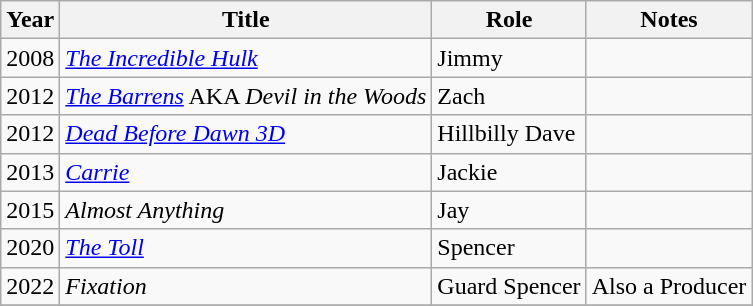<table class="wikitable sortable">
<tr>
<th>Year</th>
<th>Title</th>
<th>Role</th>
<th class="unsortable">Notes</th>
</tr>
<tr>
<td>2008</td>
<td data-sort-value="Incredible Hulk, The"><em><a href='#'>The Incredible Hulk</a></em></td>
<td>Jimmy</td>
<td></td>
</tr>
<tr>
<td>2012</td>
<td data-sort-value="Barrens, The"><em><a href='#'>The Barrens</a></em> AKA <em>Devil in the Woods</em></td>
<td>Zach</td>
<td></td>
</tr>
<tr>
<td>2012</td>
<td><em><a href='#'>Dead Before Dawn 3D</a></em></td>
<td>Hillbilly Dave</td>
<td></td>
</tr>
<tr>
<td>2013</td>
<td><em><a href='#'>Carrie</a></em></td>
<td>Jackie</td>
<td></td>
</tr>
<tr>
<td>2015</td>
<td><em>Almost Anything</em></td>
<td>Jay</td>
<td></td>
</tr>
<tr>
<td>2020</td>
<td data-sort-value="Toll, The"><em><a href='#'>The Toll</a></em></td>
<td>Spencer</td>
<td></td>
</tr>
<tr>
<td>2022</td>
<td><em>Fixation</em></td>
<td>Guard Spencer</td>
<td>Also a Producer</td>
</tr>
<tr>
</tr>
</table>
